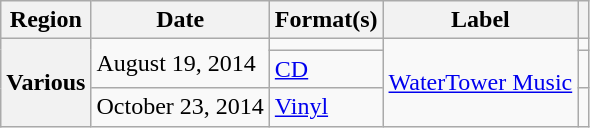<table class="wikitable plainrowheaders">
<tr>
<th scope="col">Region</th>
<th scope="col">Date</th>
<th scope="col">Format(s)</th>
<th scope="col">Label</th>
<th scope="col"></th>
</tr>
<tr>
<th rowspan="3" scope="row">Various</th>
<td rowspan="2">August 19, 2014</td>
<td></td>
<td rowspan="3"><a href='#'>WaterTower Music</a></td>
<td style="text-align:center;"></td>
</tr>
<tr>
<td><a href='#'>CD</a></td>
<td style="text-align:center;"></td>
</tr>
<tr>
<td>October 23, 2014</td>
<td><a href='#'>Vinyl</a></td>
<td style="text-align:center;"></td>
</tr>
</table>
